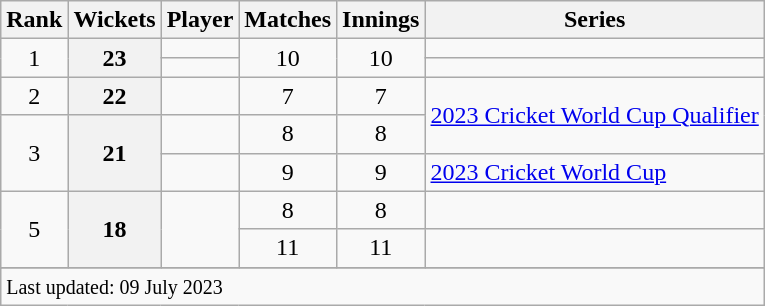<table class="wikitable plainrowheaders sortable">
<tr>
<th scope=col>Rank</th>
<th scope=col>Wickets</th>
<th scope=col>Player</th>
<th>Matches</th>
<th scope="col">Innings</th>
<th scope="col">Series</th>
</tr>
<tr>
<td align=center rowspan=2>1</td>
<th scope=row style=text-align:center; rowspan=2>23</th>
<td></td>
<td rowspan="2" align="center">10</td>
<td rowspan="2" align="center">10</td>
<td></td>
</tr>
<tr>
<td></td>
<td></td>
</tr>
<tr>
<td align="center">2</td>
<th scope="row" style="text-align:center;">22</th>
<td> </td>
<td align="center">7</td>
<td align="center">7</td>
<td rowspan=2><a href='#'>2023 Cricket World Cup Qualifier</a></td>
</tr>
<tr>
<td align="center" rowspan=2>3</td>
<th scope="row" style="text-align:center;" rowspan=2>21</th>
<td> </td>
<td align="center">8</td>
<td align="center">8</td>
</tr>
<tr>
<td> </td>
<td align="center">9</td>
<td align="center">9</td>
<td><a href='#'>2023 Cricket World Cup </a></td>
</tr>
<tr>
<td rowspan="2" align="center">5</td>
<th rowspan="2" scope="row" style="text-align:center;">18</th>
<td rowspan="2"></td>
<td align="center">8</td>
<td align="center">8</td>
<td></td>
</tr>
<tr>
<td align="center">11</td>
<td align="center">11</td>
<td></td>
</tr>
<tr>
</tr>
<tr class=sortbottom>
<td colspan="6"><small>Last updated: 09 July 2023</small></td>
</tr>
</table>
